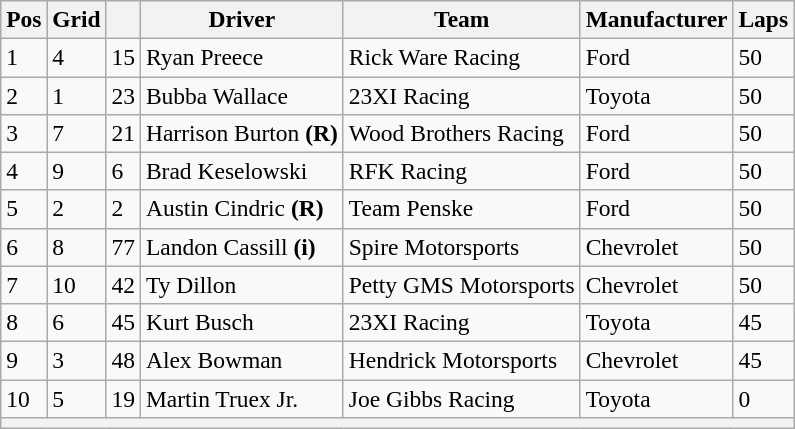<table class="wikitable" style="font-size:98%">
<tr>
<th>Pos</th>
<th>Grid</th>
<th></th>
<th>Driver</th>
<th>Team</th>
<th>Manufacturer</th>
<th>Laps</th>
</tr>
<tr>
<td>1</td>
<td>4</td>
<td>15</td>
<td>Ryan Preece</td>
<td>Rick Ware Racing</td>
<td>Ford</td>
<td>50</td>
</tr>
<tr>
<td>2</td>
<td>1</td>
<td>23</td>
<td>Bubba Wallace</td>
<td>23XI Racing</td>
<td>Toyota</td>
<td>50</td>
</tr>
<tr>
<td>3</td>
<td>7</td>
<td>21</td>
<td>Harrison Burton <strong>(R)</strong></td>
<td>Wood Brothers Racing</td>
<td>Ford</td>
<td>50</td>
</tr>
<tr>
<td>4</td>
<td>9</td>
<td>6</td>
<td>Brad Keselowski</td>
<td>RFK Racing</td>
<td>Ford</td>
<td>50</td>
</tr>
<tr>
<td>5</td>
<td>2</td>
<td>2</td>
<td>Austin Cindric <strong>(R)</strong></td>
<td>Team Penske</td>
<td>Ford</td>
<td>50</td>
</tr>
<tr>
<td>6</td>
<td>8</td>
<td>77</td>
<td>Landon Cassill <strong>(i)</strong></td>
<td>Spire Motorsports</td>
<td>Chevrolet</td>
<td>50</td>
</tr>
<tr>
<td>7</td>
<td>10</td>
<td>42</td>
<td>Ty Dillon</td>
<td>Petty GMS Motorsports</td>
<td>Chevrolet</td>
<td>50</td>
</tr>
<tr>
<td>8</td>
<td>6</td>
<td>45</td>
<td>Kurt Busch</td>
<td>23XI Racing</td>
<td>Toyota</td>
<td>45</td>
</tr>
<tr>
<td>9</td>
<td>3</td>
<td>48</td>
<td>Alex Bowman</td>
<td>Hendrick Motorsports</td>
<td>Chevrolet</td>
<td>45</td>
</tr>
<tr>
<td>10</td>
<td>5</td>
<td>19</td>
<td>Martin Truex Jr.</td>
<td>Joe Gibbs Racing</td>
<td>Toyota</td>
<td>0</td>
</tr>
<tr>
<th colspan="7"></th>
</tr>
</table>
